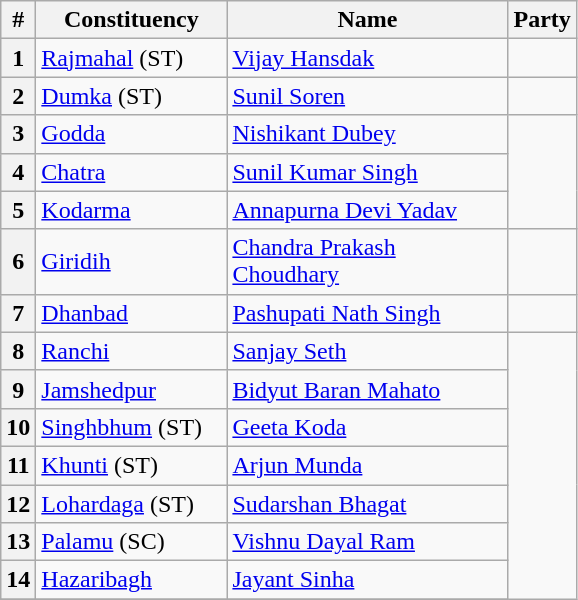<table class="wikitable sortable">
<tr>
<th>#</th>
<th style="width:120px">Constituency</th>
<th style="width:180px">Name</th>
<th colspan=2>Party</th>
</tr>
<tr>
<th>1</th>
<td><a href='#'>Rajmahal</a> (ST)</td>
<td><a href='#'>Vijay Hansdak</a></td>
<td></td>
</tr>
<tr>
<th>2</th>
<td><a href='#'>Dumka</a> (ST)</td>
<td><a href='#'>Sunil Soren</a></td>
<td></td>
</tr>
<tr>
<th>3</th>
<td><a href='#'>Godda</a></td>
<td><a href='#'>Nishikant Dubey</a></td>
</tr>
<tr>
<th>4</th>
<td><a href='#'>Chatra</a></td>
<td><a href='#'>Sunil Kumar Singh</a></td>
</tr>
<tr>
<th>5</th>
<td><a href='#'>Kodarma</a></td>
<td><a href='#'>Annapurna Devi Yadav</a></td>
</tr>
<tr>
<th>6</th>
<td><a href='#'>Giridih</a></td>
<td><a href='#'>Chandra Prakash Choudhary</a></td>
<td></td>
</tr>
<tr>
<th>7</th>
<td><a href='#'>Dhanbad</a></td>
<td><a href='#'>Pashupati Nath Singh</a></td>
<td></td>
</tr>
<tr>
<th>8</th>
<td><a href='#'>Ranchi</a></td>
<td><a href='#'>Sanjay Seth</a></td>
</tr>
<tr>
<th>9</th>
<td><a href='#'>Jamshedpur</a></td>
<td><a href='#'>Bidyut Baran Mahato</a></td>
</tr>
<tr>
<th>10</th>
<td><a href='#'>Singhbhum</a> (ST)</td>
<td><a href='#'>Geeta Koda</a></td>
</tr>
<tr>
<th>11</th>
<td><a href='#'>Khunti</a> (ST)</td>
<td><a href='#'>Arjun Munda</a></td>
</tr>
<tr>
<th>12</th>
<td><a href='#'>Lohardaga</a> (ST)</td>
<td><a href='#'>Sudarshan Bhagat</a></td>
</tr>
<tr>
<th>13</th>
<td><a href='#'>Palamu</a> (SC)</td>
<td><a href='#'>Vishnu Dayal Ram</a></td>
</tr>
<tr>
<th>14</th>
<td><a href='#'>Hazaribagh</a></td>
<td><a href='#'>Jayant Sinha</a></td>
</tr>
<tr>
</tr>
</table>
